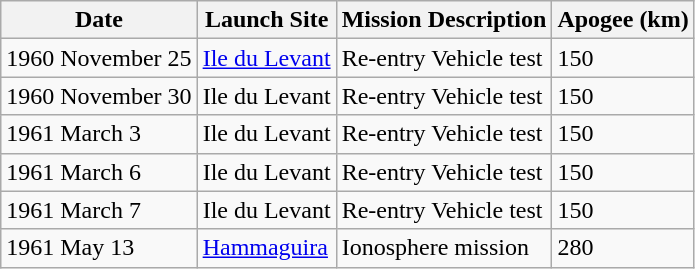<table class="wikitable sortable">
<tr>
<th>Date</th>
<th>Launch Site</th>
<th>Mission Description</th>
<th>Apogee (km)</th>
</tr>
<tr>
<td>1960 November 25</td>
<td><a href='#'>Ile du Levant</a></td>
<td>Re-entry Vehicle test</td>
<td>150</td>
</tr>
<tr>
<td>1960 November 30</td>
<td>Ile du Levant</td>
<td>Re-entry Vehicle test</td>
<td>150</td>
</tr>
<tr>
<td>1961 March 3</td>
<td>Ile du Levant</td>
<td>Re-entry Vehicle test</td>
<td>150</td>
</tr>
<tr>
<td>1961 March 6</td>
<td>Ile du Levant</td>
<td>Re-entry Vehicle test</td>
<td>150</td>
</tr>
<tr>
<td>1961 March 7</td>
<td>Ile du Levant</td>
<td>Re-entry Vehicle test</td>
<td>150</td>
</tr>
<tr>
<td>1961 May 13</td>
<td><a href='#'>Hammaguira</a></td>
<td>Ionosphere mission</td>
<td>280</td>
</tr>
</table>
